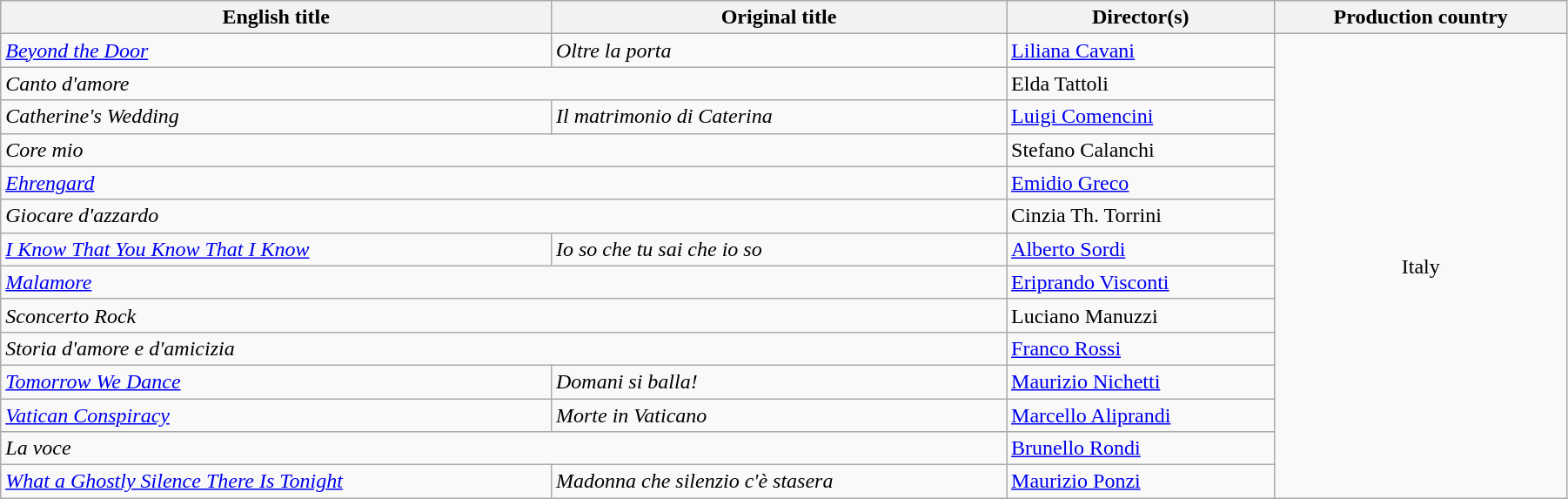<table class="wikitable" width="95%">
<tr>
<th>English title</th>
<th>Original title</th>
<th>Director(s)</th>
<th>Production country</th>
</tr>
<tr>
<td><em><a href='#'>Beyond the Door</a></em></td>
<td><em>Oltre la porta</em></td>
<td><a href='#'>Liliana Cavani</a></td>
<td rowspan="14" style="text-align: center;">Italy</td>
</tr>
<tr>
<td colspan=2><em>Canto d'amore</em></td>
<td>Elda Tattoli</td>
</tr>
<tr>
<td><em>Catherine's Wedding</em></td>
<td><em>Il matrimonio di Caterina</em></td>
<td><a href='#'>Luigi Comencini</a></td>
</tr>
<tr>
<td colspan=2><em>Core mio</em></td>
<td>Stefano Calanchi</td>
</tr>
<tr>
<td colspan=2><em><a href='#'>Ehrengard</a></em></td>
<td><a href='#'>Emidio Greco</a></td>
</tr>
<tr>
<td colspan=2><em>Giocare d'azzardo</em></td>
<td>Cinzia Th. Torrini</td>
</tr>
<tr>
<td><em><a href='#'>I Know That You Know That I Know</a></em></td>
<td><em>Io so che tu sai che io so</em></td>
<td><a href='#'>Alberto Sordi</a></td>
</tr>
<tr>
<td colspan=2><em><a href='#'>Malamore</a></em></td>
<td><a href='#'>Eriprando Visconti</a></td>
</tr>
<tr>
<td colspan=2><em>Sconcerto Rock</em></td>
<td>Luciano Manuzzi</td>
</tr>
<tr>
<td colspan=2><em>Storia d'amore e d'amicizia</em></td>
<td><a href='#'>Franco Rossi</a></td>
</tr>
<tr>
<td><em><a href='#'>Tomorrow We Dance</a></em></td>
<td><em>Domani si balla!</em></td>
<td><a href='#'>Maurizio Nichetti</a></td>
</tr>
<tr>
<td><em><a href='#'>Vatican Conspiracy</a></em></td>
<td><em>Morte in Vaticano</em></td>
<td><a href='#'>Marcello Aliprandi</a></td>
</tr>
<tr>
<td colspan=2><em>La voce </em></td>
<td><a href='#'>Brunello Rondi</a></td>
</tr>
<tr>
<td><em><a href='#'>What a Ghostly Silence There Is Tonight</a></em></td>
<td><em>Madonna che silenzio c'è stasera</em></td>
<td><a href='#'>Maurizio Ponzi</a></td>
</tr>
</table>
